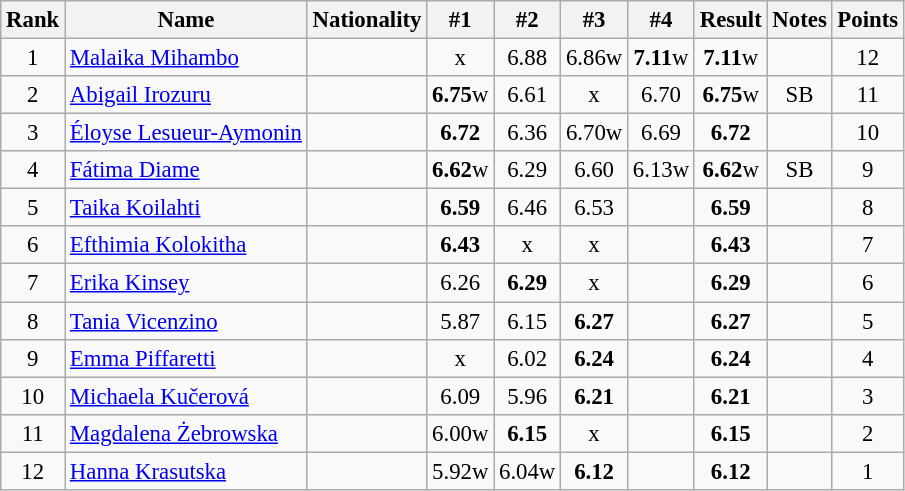<table class="wikitable sortable" style="text-align:center; font-size:95%">
<tr>
<th>Rank</th>
<th>Name</th>
<th>Nationality</th>
<th>#1</th>
<th>#2</th>
<th>#3</th>
<th>#4</th>
<th>Result</th>
<th>Notes</th>
<th>Points</th>
</tr>
<tr>
<td>1</td>
<td align=left><a href='#'>Malaika Mihambo</a></td>
<td align=left></td>
<td>x</td>
<td>6.88</td>
<td>6.86w</td>
<td><strong>7.11</strong>w</td>
<td><strong>7.11</strong>w</td>
<td></td>
<td>12</td>
</tr>
<tr>
<td>2</td>
<td align=left><a href='#'>Abigail Irozuru</a></td>
<td align=left></td>
<td><strong>6.75</strong>w</td>
<td>6.61</td>
<td>x</td>
<td>6.70</td>
<td><strong>6.75</strong>w</td>
<td>SB</td>
<td>11</td>
</tr>
<tr>
<td>3</td>
<td align=left><a href='#'>Éloyse Lesueur-Aymonin</a></td>
<td align=left></td>
<td><strong>6.72</strong></td>
<td>6.36</td>
<td>6.70w</td>
<td>6.69</td>
<td><strong>6.72</strong></td>
<td></td>
<td>10</td>
</tr>
<tr>
<td>4</td>
<td align=left><a href='#'>Fátima Diame</a></td>
<td align=left></td>
<td><strong>6.62</strong>w</td>
<td>6.29</td>
<td>6.60</td>
<td>6.13w</td>
<td><strong>6.62</strong>w</td>
<td>SB</td>
<td>9</td>
</tr>
<tr>
<td>5</td>
<td align=left><a href='#'>Taika Koilahti</a></td>
<td align=left></td>
<td><strong>6.59</strong></td>
<td>6.46</td>
<td>6.53</td>
<td></td>
<td><strong>6.59</strong></td>
<td></td>
<td>8</td>
</tr>
<tr>
<td>6</td>
<td align=left><a href='#'>Efthimia Kolokitha</a></td>
<td align=left></td>
<td><strong>6.43</strong></td>
<td>x</td>
<td>x</td>
<td></td>
<td><strong>6.43</strong></td>
<td></td>
<td>7</td>
</tr>
<tr>
<td>7</td>
<td align=left><a href='#'>Erika Kinsey</a></td>
<td align=left></td>
<td>6.26</td>
<td><strong>6.29</strong></td>
<td>x</td>
<td></td>
<td><strong>6.29</strong></td>
<td></td>
<td>6</td>
</tr>
<tr>
<td>8</td>
<td align=left><a href='#'>Tania Vicenzino</a></td>
<td align=left></td>
<td>5.87</td>
<td>6.15</td>
<td><strong>6.27</strong></td>
<td></td>
<td><strong>6.27</strong></td>
<td></td>
<td>5</td>
</tr>
<tr>
<td>9</td>
<td align=left><a href='#'>Emma Piffaretti</a></td>
<td align=left></td>
<td>x</td>
<td>6.02</td>
<td><strong>6.24</strong></td>
<td></td>
<td><strong>6.24</strong></td>
<td></td>
<td>4</td>
</tr>
<tr>
<td>10</td>
<td align=left><a href='#'>Michaela Kučerová</a></td>
<td align=left></td>
<td>6.09</td>
<td>5.96</td>
<td><strong>6.21</strong></td>
<td></td>
<td><strong>6.21</strong></td>
<td></td>
<td>3</td>
</tr>
<tr>
<td>11</td>
<td align=left><a href='#'>Magdalena Żebrowska</a></td>
<td align=left></td>
<td>6.00w</td>
<td><strong>6.15</strong></td>
<td>x</td>
<td></td>
<td><strong>6.15</strong></td>
<td></td>
<td>2</td>
</tr>
<tr>
<td>12</td>
<td align=left><a href='#'>Hanna Krasutska</a></td>
<td align=left></td>
<td>5.92w</td>
<td>6.04w</td>
<td><strong>6.12</strong></td>
<td></td>
<td><strong>6.12</strong></td>
<td></td>
<td>1</td>
</tr>
</table>
